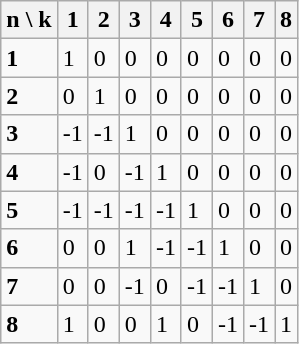<table class="wikitable">
<tr>
<th><strong>n \ k</strong></th>
<th><strong>1</strong></th>
<th><strong>2</strong></th>
<th><strong>3</strong></th>
<th><strong>4</strong></th>
<th><strong>5</strong></th>
<th><strong>6</strong></th>
<th><strong>7</strong></th>
<th><strong>8</strong></th>
</tr>
<tr>
<td><strong>1</strong></td>
<td>1</td>
<td>0</td>
<td>0</td>
<td>0</td>
<td>0</td>
<td>0</td>
<td>0</td>
<td>0</td>
</tr>
<tr>
<td><strong>2</strong></td>
<td>0</td>
<td>1</td>
<td>0</td>
<td>0</td>
<td>0</td>
<td>0</td>
<td>0</td>
<td>0</td>
</tr>
<tr>
<td><strong>3</strong></td>
<td>-1</td>
<td>-1</td>
<td>1</td>
<td>0</td>
<td>0</td>
<td>0</td>
<td>0</td>
<td>0</td>
</tr>
<tr>
<td><strong>4</strong></td>
<td>-1</td>
<td>0</td>
<td>-1</td>
<td>1</td>
<td>0</td>
<td>0</td>
<td>0</td>
<td>0</td>
</tr>
<tr>
<td><strong>5</strong></td>
<td>-1</td>
<td>-1</td>
<td>-1</td>
<td>-1</td>
<td>1</td>
<td>0</td>
<td>0</td>
<td>0</td>
</tr>
<tr>
<td><strong>6</strong></td>
<td>0</td>
<td>0</td>
<td>1</td>
<td>-1</td>
<td>-1</td>
<td>1</td>
<td>0</td>
<td>0</td>
</tr>
<tr>
<td><strong>7</strong></td>
<td>0</td>
<td>0</td>
<td>-1</td>
<td>0</td>
<td>-1</td>
<td>-1</td>
<td>1</td>
<td>0</td>
</tr>
<tr>
<td><strong>8</strong></td>
<td>1</td>
<td>0</td>
<td>0</td>
<td>1</td>
<td>0</td>
<td>-1</td>
<td>-1</td>
<td>1</td>
</tr>
</table>
